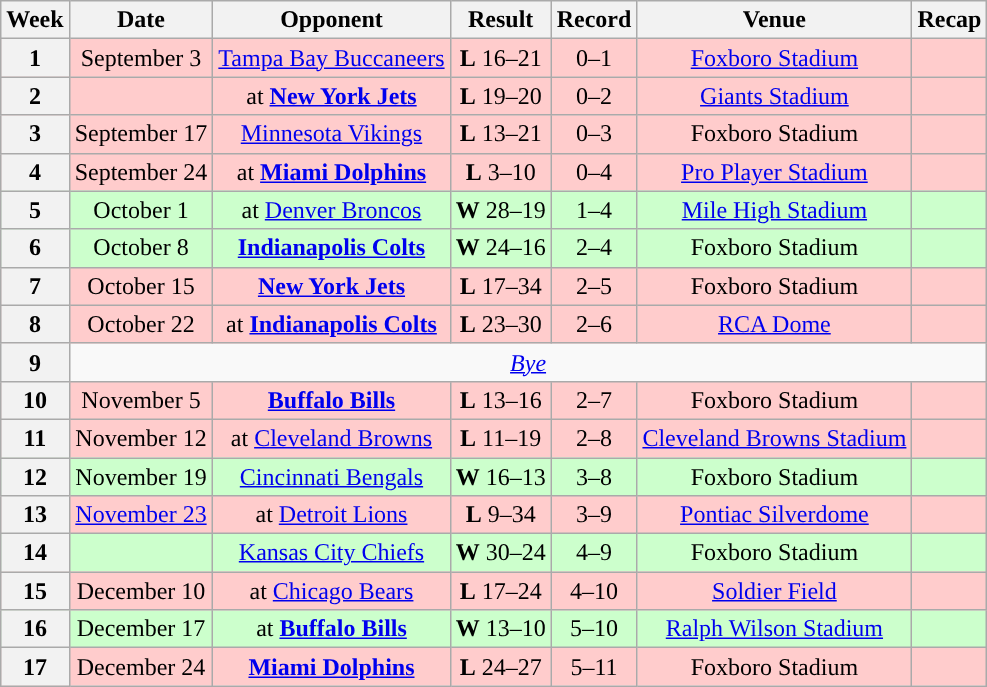<table class="wikitable" style="text-align:center">
<tr>
<th>Week</th>
<th>Date</th>
<th>Opponent</th>
<th>Result</th>
<th>Record</th>
<th>Venue</th>
<th>Recap</th>
</tr>
<tr style="background: #fcc;">
<th>1</th>
<td>September 3</td>
<td><a href='#'>Tampa Bay Buccaneers</a></td>
<td><strong>L</strong> 16–21</td>
<td>0–1</td>
<td><a href='#'>Foxboro Stadium</a></td>
<td></td>
</tr>
<tr style="background: #fcc;">
<th>2</th>
<td></td>
<td>at <strong><a href='#'>New York Jets</a></strong></td>
<td><strong>L</strong> 19–20</td>
<td>0–2</td>
<td><a href='#'>Giants Stadium</a></td>
<td></td>
</tr>
<tr style="background: #fcc;">
<th>3</th>
<td>September 17</td>
<td><a href='#'>Minnesota Vikings</a></td>
<td><strong>L</strong> 13–21</td>
<td>0–3</td>
<td>Foxboro Stadium</td>
<td></td>
</tr>
<tr style="background: #fcc;">
<th>4</th>
<td>September 24</td>
<td>at <strong><a href='#'>Miami Dolphins</a></strong></td>
<td><strong>L</strong> 3–10</td>
<td>0–4</td>
<td><a href='#'>Pro Player Stadium</a></td>
<td></td>
</tr>
<tr style="background: #cfc;">
<th>5</th>
<td>October 1</td>
<td>at <a href='#'>Denver Broncos</a></td>
<td><strong>W</strong> 28–19</td>
<td>1–4</td>
<td><a href='#'>Mile High Stadium</a></td>
<td></td>
</tr>
<tr style="background: #cfc;">
<th>6</th>
<td>October 8</td>
<td><strong><a href='#'>Indianapolis Colts</a></strong></td>
<td><strong>W</strong> 24–16</td>
<td>2–4</td>
<td>Foxboro Stadium</td>
<td></td>
</tr>
<tr style="background: #fcc;">
<th>7</th>
<td>October 15</td>
<td><strong><a href='#'>New York Jets</a></strong></td>
<td><strong>L</strong> 17–34</td>
<td>2–5</td>
<td>Foxboro Stadium</td>
<td></td>
</tr>
<tr style="background: #fcc;">
<th>8</th>
<td>October 22</td>
<td>at <strong><a href='#'>Indianapolis Colts</a></strong></td>
<td><strong>L</strong> 23–30</td>
<td>2–6</td>
<td><a href='#'>RCA Dome</a></td>
<td></td>
</tr>
<tr>
<th>9</th>
<td colspan=6 align="center"><em><a href='#'>Bye</a></em></td>
</tr>
<tr style="background: #fcc;">
<th>10</th>
<td>November 5</td>
<td><strong><a href='#'>Buffalo Bills</a></strong></td>
<td><strong>L</strong> 13–16 </td>
<td>2–7</td>
<td>Foxboro Stadium</td>
<td></td>
</tr>
<tr style="background: #fcc;">
<th>11</th>
<td>November 12</td>
<td>at <a href='#'>Cleveland Browns</a></td>
<td><strong>L</strong> 11–19</td>
<td>2–8</td>
<td><a href='#'>Cleveland Browns Stadium</a></td>
<td></td>
</tr>
<tr style="background: #cfc;">
<th>12</th>
<td>November 19</td>
<td><a href='#'>Cincinnati Bengals</a></td>
<td><strong>W</strong> 16–13</td>
<td>3–8</td>
<td>Foxboro Stadium</td>
<td></td>
</tr>
<tr style="background: #fcc;">
<th>13</th>
<td><a href='#'>November 23</a></td>
<td>at <a href='#'>Detroit Lions</a></td>
<td><strong>L</strong> 9–34</td>
<td>3–9</td>
<td><a href='#'>Pontiac Silverdome</a></td>
<td></td>
</tr>
<tr style="background: #cfc;">
<th>14</th>
<td></td>
<td><a href='#'>Kansas City Chiefs</a></td>
<td><strong>W</strong> 30–24</td>
<td>4–9</td>
<td>Foxboro Stadium</td>
<td></td>
</tr>
<tr style="background: #fcc;">
<th>15</th>
<td>December 10</td>
<td>at <a href='#'>Chicago Bears</a></td>
<td><strong>L</strong> 17–24</td>
<td>4–10</td>
<td><a href='#'>Soldier Field</a></td>
<td></td>
</tr>
<tr style="background: #cfc;">
<th>16</th>
<td>December 17</td>
<td>at <strong><a href='#'>Buffalo Bills</a></strong></td>
<td><strong>W</strong> 13–10 </td>
<td>5–10</td>
<td><a href='#'>Ralph Wilson Stadium</a></td>
<td></td>
</tr>
<tr style="background: #fcc;">
<th>17</th>
<td>December 24</td>
<td><strong><a href='#'>Miami Dolphins</a></strong></td>
<td><strong>L</strong> 24–27</td>
<td>5–11</td>
<td>Foxboro Stadium</td>
<td></td>
</tr>
</table>
